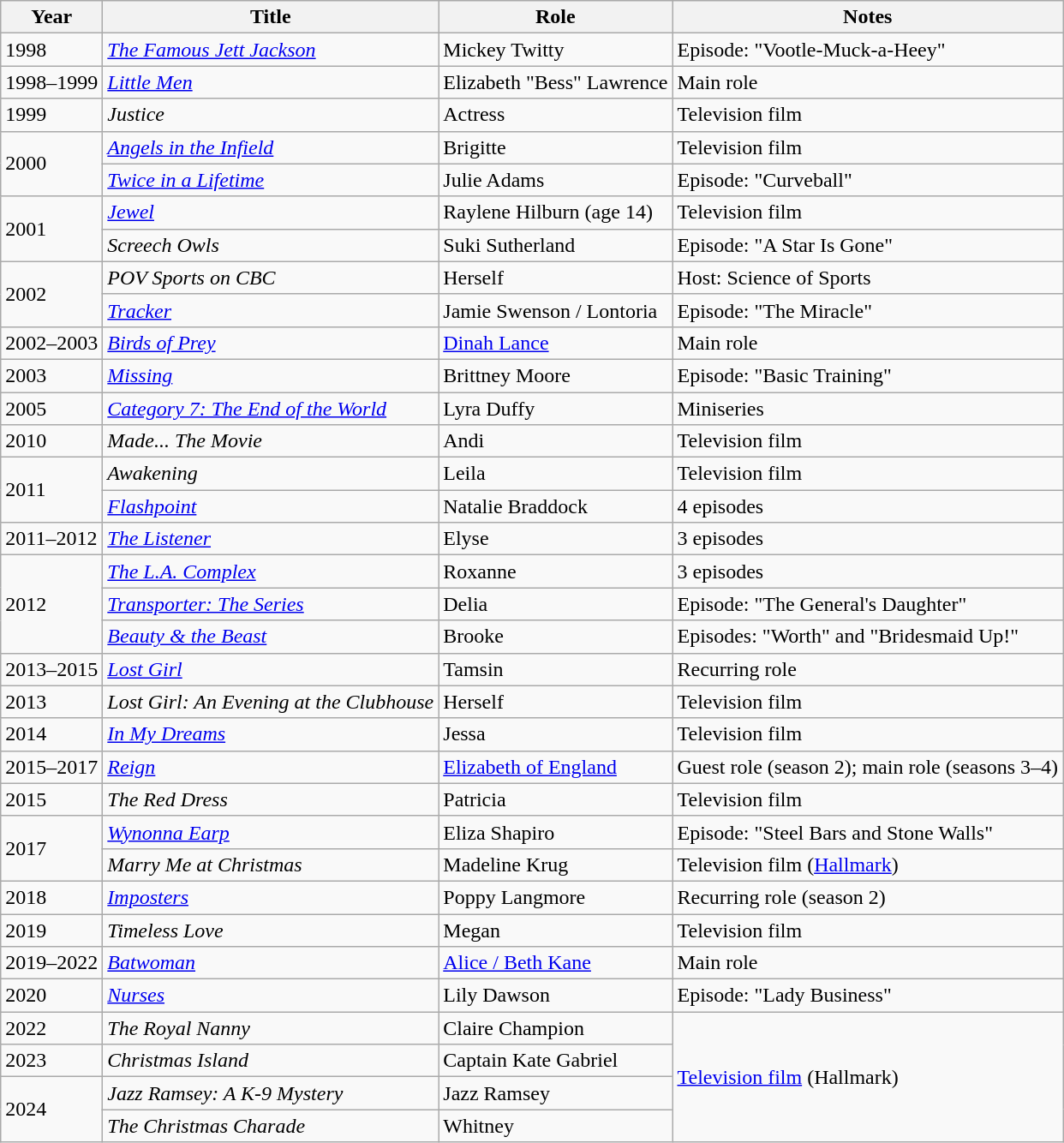<table class="wikitable sortable">
<tr>
<th>Year</th>
<th>Title</th>
<th>Role</th>
<th class="unsortable">Notes</th>
</tr>
<tr>
<td>1998</td>
<td data-sort-value="Famous Jett Jackson, The"><em><a href='#'>The Famous Jett Jackson</a></em></td>
<td>Mickey Twitty</td>
<td>Episode: "Vootle-Muck-a-Heey"</td>
</tr>
<tr>
<td>1998–1999</td>
<td><em><a href='#'>Little Men</a></em></td>
<td>Elizabeth "Bess" Lawrence</td>
<td>Main role</td>
</tr>
<tr>
<td>1999</td>
<td><em>Justice</em></td>
<td>Actress</td>
<td>Television film</td>
</tr>
<tr>
<td rowspan=2>2000</td>
<td><em><a href='#'>Angels in the Infield</a></em></td>
<td>Brigitte</td>
<td>Television film</td>
</tr>
<tr>
<td><em><a href='#'>Twice in a Lifetime</a></em></td>
<td>Julie Adams</td>
<td>Episode: "Curveball"</td>
</tr>
<tr>
<td rowspan=2>2001</td>
<td><em><a href='#'>Jewel</a></em></td>
<td>Raylene Hilburn (age 14)</td>
<td>Television film</td>
</tr>
<tr>
<td><em>Screech Owls</em></td>
<td>Suki Sutherland</td>
<td>Episode: "A Star Is Gone"</td>
</tr>
<tr>
<td rowspan=2>2002</td>
<td><em>POV Sports on CBC</em></td>
<td>Herself</td>
<td>Host: Science of Sports</td>
</tr>
<tr>
<td><em><a href='#'>Tracker</a></em></td>
<td>Jamie Swenson / Lontoria</td>
<td>Episode: "The Miracle"</td>
</tr>
<tr>
<td>2002–2003</td>
<td><em><a href='#'>Birds of Prey</a></em></td>
<td><a href='#'>Dinah Lance</a></td>
<td>Main role</td>
</tr>
<tr>
<td>2003</td>
<td><em><a href='#'>Missing</a></em></td>
<td>Brittney Moore</td>
<td>Episode: "Basic Training"</td>
</tr>
<tr>
<td>2005</td>
<td><em><a href='#'>Category 7: The End of the World</a></em></td>
<td>Lyra Duffy</td>
<td>Miniseries</td>
</tr>
<tr>
<td>2010</td>
<td><em>Made... The Movie</em></td>
<td>Andi</td>
<td>Television film</td>
</tr>
<tr>
<td rowspan=2>2011</td>
<td><em>Awakening</em></td>
<td>Leila</td>
<td>Television film</td>
</tr>
<tr>
<td><em><a href='#'>Flashpoint</a></em></td>
<td>Natalie Braddock</td>
<td>4 episodes</td>
</tr>
<tr>
<td>2011–2012</td>
<td data-sort-value="Listener, The"><em><a href='#'>The Listener</a></em></td>
<td>Elyse</td>
<td>3 episodes</td>
</tr>
<tr>
<td rowspan=3>2012</td>
<td data-sort-value="L.A. Complex, The"><em><a href='#'>The L.A. Complex</a></em></td>
<td>Roxanne</td>
<td>3 episodes</td>
</tr>
<tr>
<td><em><a href='#'>Transporter: The Series</a></em></td>
<td>Delia</td>
<td>Episode: "The General's Daughter"</td>
</tr>
<tr>
<td><em> <a href='#'>Beauty & the Beast</a></em></td>
<td>Brooke</td>
<td>Episodes: "Worth" and "Bridesmaid Up!"</td>
</tr>
<tr>
<td>2013–2015</td>
<td><em><a href='#'>Lost Girl</a></em></td>
<td>Tamsin</td>
<td>Recurring role</td>
</tr>
<tr>
<td>2013</td>
<td><em>Lost Girl: An Evening at the Clubhouse</em></td>
<td>Herself</td>
<td>Television film</td>
</tr>
<tr>
<td>2014</td>
<td><em><a href='#'>In My Dreams</a></em></td>
<td>Jessa</td>
<td>Television film</td>
</tr>
<tr>
<td>2015–2017</td>
<td><em><a href='#'>Reign</a></em></td>
<td><a href='#'>Elizabeth of England</a></td>
<td>Guest role (season 2); main role (seasons 3–4)</td>
</tr>
<tr>
<td>2015</td>
<td data-sort-value="Red Dress, The"><em>The Red Dress</em></td>
<td>Patricia</td>
<td>Television film</td>
</tr>
<tr>
<td rowspan=2>2017</td>
<td><em><a href='#'>Wynonna Earp</a></em></td>
<td>Eliza Shapiro</td>
<td>Episode: "Steel Bars and Stone Walls"</td>
</tr>
<tr>
<td><em>Marry Me at Christmas</em></td>
<td>Madeline Krug</td>
<td>Television film (<a href='#'>Hallmark</a>)</td>
</tr>
<tr>
<td>2018</td>
<td><em><a href='#'>Imposters</a></em></td>
<td>Poppy Langmore</td>
<td>Recurring role (season 2)</td>
</tr>
<tr>
<td>2019</td>
<td><em>Timeless Love</em></td>
<td>Megan</td>
<td>Television film</td>
</tr>
<tr>
<td>2019–2022</td>
<td><em><a href='#'>Batwoman</a></em></td>
<td><a href='#'>Alice / Beth Kane</a></td>
<td>Main role</td>
</tr>
<tr>
<td>2020</td>
<td><em><a href='#'>Nurses</a></em></td>
<td>Lily Dawson</td>
<td>Episode: "Lady Business"</td>
</tr>
<tr>
<td>2022</td>
<td data-sort-value="Royal Nanny, The"><em>The Royal Nanny</em></td>
<td>Claire Champion</td>
<td rowspan=4><a href='#'>Television film</a> (Hallmark)</td>
</tr>
<tr>
<td>2023</td>
<td><em>Christmas Island</em></td>
<td>Captain Kate Gabriel</td>
</tr>
<tr>
<td rowspan=2>2024</td>
<td><em>Jazz Ramsey: A K-9 Mystery</em></td>
<td>Jazz Ramsey</td>
</tr>
<tr>
<td><em> The Christmas Charade</em></td>
<td>Whitney</td>
</tr>
</table>
